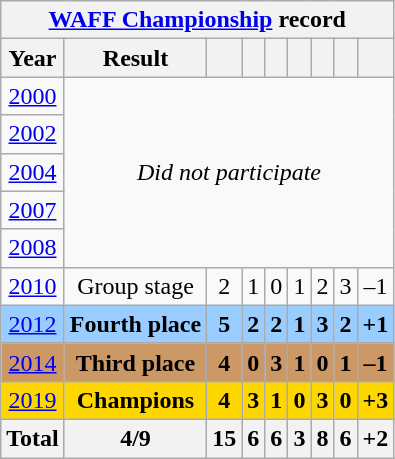<table class="wikitable" style="text-align: center;">
<tr>
<th colspan=10><a href='#'>WAFF Championship</a> record</th>
</tr>
<tr>
<th>Year</th>
<th>Result</th>
<th></th>
<th></th>
<th></th>
<th></th>
<th></th>
<th></th>
<th></th>
</tr>
<tr>
<td> <a href='#'>2000</a></td>
<td rowspan=5 colspan=8><em>Did not participate</em></td>
</tr>
<tr>
<td> <a href='#'>2002</a></td>
</tr>
<tr>
<td> <a href='#'>2004</a></td>
</tr>
<tr>
<td> <a href='#'>2007</a></td>
</tr>
<tr>
<td> <a href='#'>2008</a></td>
</tr>
<tr>
<td> <a href='#'>2010</a></td>
<td>Group stage</td>
<td>2</td>
<td>1</td>
<td>0</td>
<td>1</td>
<td>2</td>
<td>3</td>
<td>–1</td>
</tr>
<tr bgcolor="#9acdff">
<td> <a href='#'>2012</a></td>
<td><strong>Fourth place</strong></td>
<td><strong>5</strong></td>
<td><strong>2</strong></td>
<td><strong>2</strong></td>
<td><strong>1</strong></td>
<td><strong>3</strong></td>
<td><strong>2</strong></td>
<td><strong>+1</strong></td>
</tr>
<tr bgcolor="#cc9966">
<td> <a href='#'>2014</a></td>
<td><strong>Third place</strong></td>
<td><strong>4</strong></td>
<td><strong>0</strong></td>
<td><strong>3</strong></td>
<td><strong>1</strong></td>
<td><strong>0</strong></td>
<td><strong>1</strong></td>
<td><strong>–1</strong></td>
</tr>
<tr bgcolor=gold>
<td> <a href='#'>2019</a></td>
<td><strong>Champions</strong></td>
<td><strong>4</strong></td>
<td><strong>3</strong></td>
<td><strong>1</strong></td>
<td><strong>0</strong></td>
<td><strong>3</strong></td>
<td><strong>0</strong></td>
<td><strong>+3</strong></td>
</tr>
<tr>
<th>Total</th>
<th>4/9</th>
<th>15</th>
<th>6</th>
<th>6</th>
<th>3</th>
<th>8</th>
<th>6</th>
<th>+2</th>
</tr>
</table>
